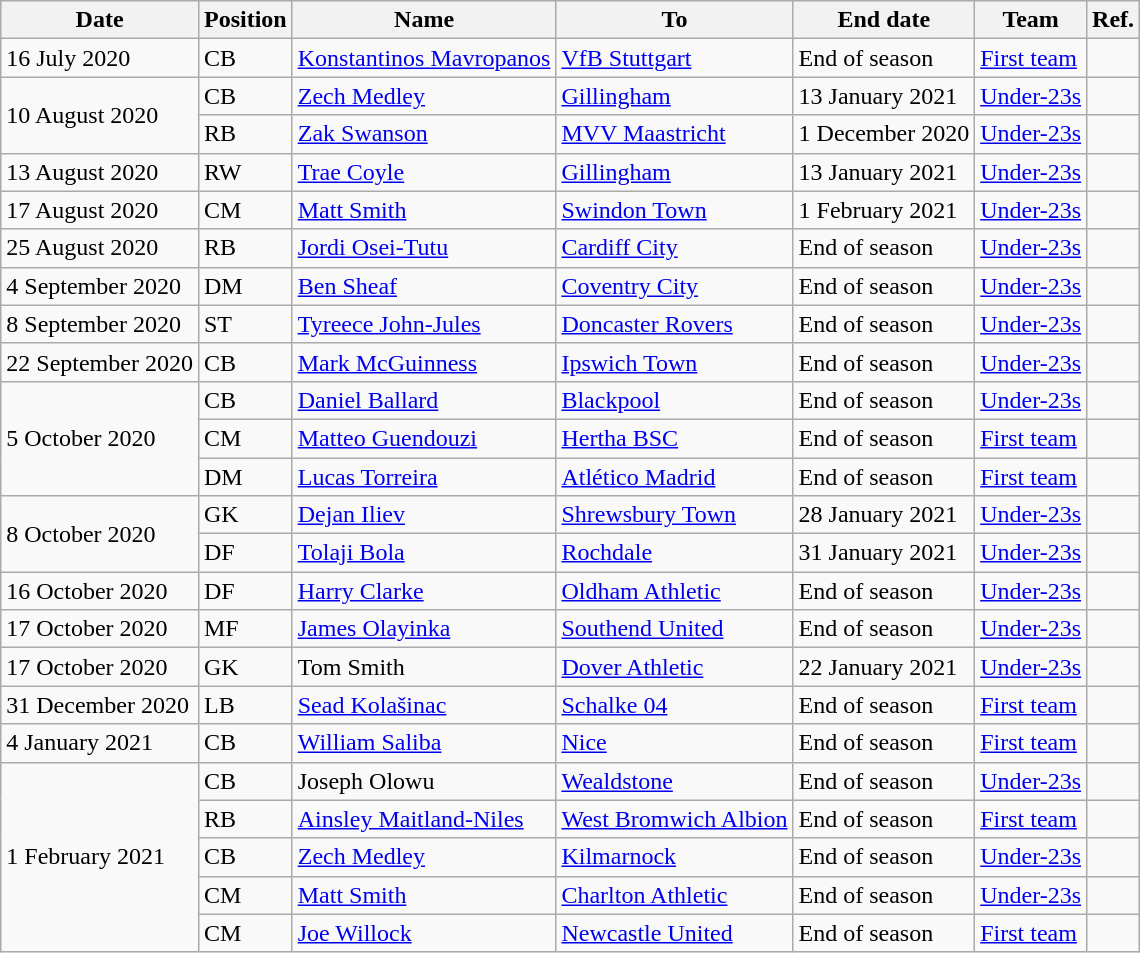<table class="wikitable">
<tr>
<th>Date</th>
<th>Position</th>
<th>Name</th>
<th>To</th>
<th>End date</th>
<th>Team</th>
<th>Ref.</th>
</tr>
<tr>
<td>16 July 2020</td>
<td>CB</td>
<td> <a href='#'>Konstantinos Mavropanos</a></td>
<td> <a href='#'>VfB Stuttgart</a></td>
<td>End of season</td>
<td><a href='#'>First team</a></td>
<td></td>
</tr>
<tr>
<td rowspan=2>10 August 2020</td>
<td>CB</td>
<td> <a href='#'>Zech Medley</a></td>
<td> <a href='#'>Gillingham</a></td>
<td>13 January 2021</td>
<td><a href='#'>Under-23s</a></td>
<td></td>
</tr>
<tr>
<td>RB</td>
<td> <a href='#'>Zak Swanson</a></td>
<td> <a href='#'>MVV Maastricht</a></td>
<td>1 December 2020</td>
<td><a href='#'>Under-23s</a></td>
<td></td>
</tr>
<tr>
<td>13 August 2020</td>
<td>RW</td>
<td> <a href='#'>Trae Coyle</a></td>
<td> <a href='#'>Gillingham</a></td>
<td>13 January 2021</td>
<td><a href='#'>Under-23s</a></td>
<td></td>
</tr>
<tr>
<td>17 August 2020</td>
<td>CM</td>
<td> <a href='#'>Matt Smith</a></td>
<td> <a href='#'>Swindon Town</a></td>
<td>1 February 2021</td>
<td><a href='#'>Under-23s</a></td>
<td></td>
</tr>
<tr>
<td>25 August 2020</td>
<td>RB</td>
<td> <a href='#'>Jordi Osei-Tutu</a></td>
<td> <a href='#'>Cardiff City</a></td>
<td>End of season</td>
<td><a href='#'>Under-23s</a></td>
<td></td>
</tr>
<tr>
<td>4 September 2020</td>
<td>DM</td>
<td> <a href='#'>Ben Sheaf</a></td>
<td> <a href='#'>Coventry City</a></td>
<td>End of season</td>
<td><a href='#'>Under-23s</a></td>
<td></td>
</tr>
<tr>
<td>8 September 2020</td>
<td>ST</td>
<td> <a href='#'>Tyreece John-Jules</a></td>
<td> <a href='#'>Doncaster Rovers</a></td>
<td>End of season</td>
<td><a href='#'>Under-23s</a></td>
<td></td>
</tr>
<tr>
<td>22 September 2020</td>
<td>CB</td>
<td> <a href='#'>Mark McGuinness</a></td>
<td> <a href='#'>Ipswich Town</a></td>
<td>End of season</td>
<td><a href='#'>Under-23s</a></td>
<td></td>
</tr>
<tr>
<td rowspan=3>5 October 2020</td>
<td>CB</td>
<td> <a href='#'>Daniel Ballard</a></td>
<td> <a href='#'>Blackpool</a></td>
<td>End of season</td>
<td><a href='#'>Under-23s</a></td>
<td></td>
</tr>
<tr>
<td>CM</td>
<td> <a href='#'>Matteo Guendouzi</a></td>
<td> <a href='#'>Hertha BSC</a></td>
<td>End of season</td>
<td><a href='#'>First team</a></td>
<td></td>
</tr>
<tr>
<td>DM</td>
<td> <a href='#'>Lucas Torreira</a></td>
<td> <a href='#'>Atlético Madrid</a></td>
<td>End of season</td>
<td><a href='#'>First team</a></td>
<td></td>
</tr>
<tr>
<td rowspan=2>8 October 2020</td>
<td>GK</td>
<td> <a href='#'>Dejan Iliev</a></td>
<td> <a href='#'>Shrewsbury Town</a></td>
<td>28 January 2021</td>
<td><a href='#'>Under-23s</a></td>
<td></td>
</tr>
<tr>
<td>DF</td>
<td> <a href='#'>Tolaji Bola</a></td>
<td> <a href='#'>Rochdale</a></td>
<td>31 January 2021</td>
<td><a href='#'>Under-23s</a></td>
<td></td>
</tr>
<tr>
<td>16 October 2020</td>
<td>DF</td>
<td> <a href='#'>Harry Clarke</a></td>
<td> <a href='#'>Oldham Athletic</a></td>
<td>End of season</td>
<td><a href='#'>Under-23s</a></td>
<td></td>
</tr>
<tr>
<td>17 October 2020</td>
<td>MF</td>
<td> <a href='#'>James Olayinka</a></td>
<td> <a href='#'>Southend United</a></td>
<td>End of season</td>
<td><a href='#'>Under-23s</a></td>
<td></td>
</tr>
<tr>
<td>17 October 2020</td>
<td>GK</td>
<td> Tom Smith</td>
<td> <a href='#'>Dover Athletic</a></td>
<td>22 January 2021</td>
<td><a href='#'>Under-23s</a></td>
<td></td>
</tr>
<tr>
<td>31 December 2020</td>
<td>LB</td>
<td> <a href='#'>Sead Kolašinac</a></td>
<td> <a href='#'>Schalke 04</a></td>
<td>End of season</td>
<td><a href='#'>First team</a></td>
<td></td>
</tr>
<tr>
<td>4 January 2021</td>
<td>CB</td>
<td> <a href='#'>William Saliba</a></td>
<td> <a href='#'>Nice</a></td>
<td>End of season</td>
<td><a href='#'>First team</a></td>
<td></td>
</tr>
<tr>
<td rowspan=5>1 February 2021</td>
<td>CB</td>
<td> Joseph Olowu</td>
<td> <a href='#'>Wealdstone</a></td>
<td>End of season</td>
<td><a href='#'>Under-23s</a></td>
<td></td>
</tr>
<tr>
<td>RB</td>
<td> <a href='#'>Ainsley Maitland-Niles</a></td>
<td> <a href='#'>West Bromwich Albion</a></td>
<td>End of season</td>
<td><a href='#'>First team</a></td>
<td></td>
</tr>
<tr>
<td>CB</td>
<td> <a href='#'>Zech Medley</a></td>
<td> <a href='#'>Kilmarnock</a></td>
<td>End of season</td>
<td><a href='#'>Under-23s</a></td>
<td></td>
</tr>
<tr>
<td>CM</td>
<td> <a href='#'>Matt Smith</a></td>
<td> <a href='#'>Charlton Athletic</a></td>
<td>End of season</td>
<td><a href='#'>Under-23s</a></td>
<td></td>
</tr>
<tr>
<td>CM</td>
<td> <a href='#'>Joe Willock</a></td>
<td> <a href='#'>Newcastle United</a></td>
<td>End of season</td>
<td><a href='#'>First team</a></td>
<td></td>
</tr>
</table>
